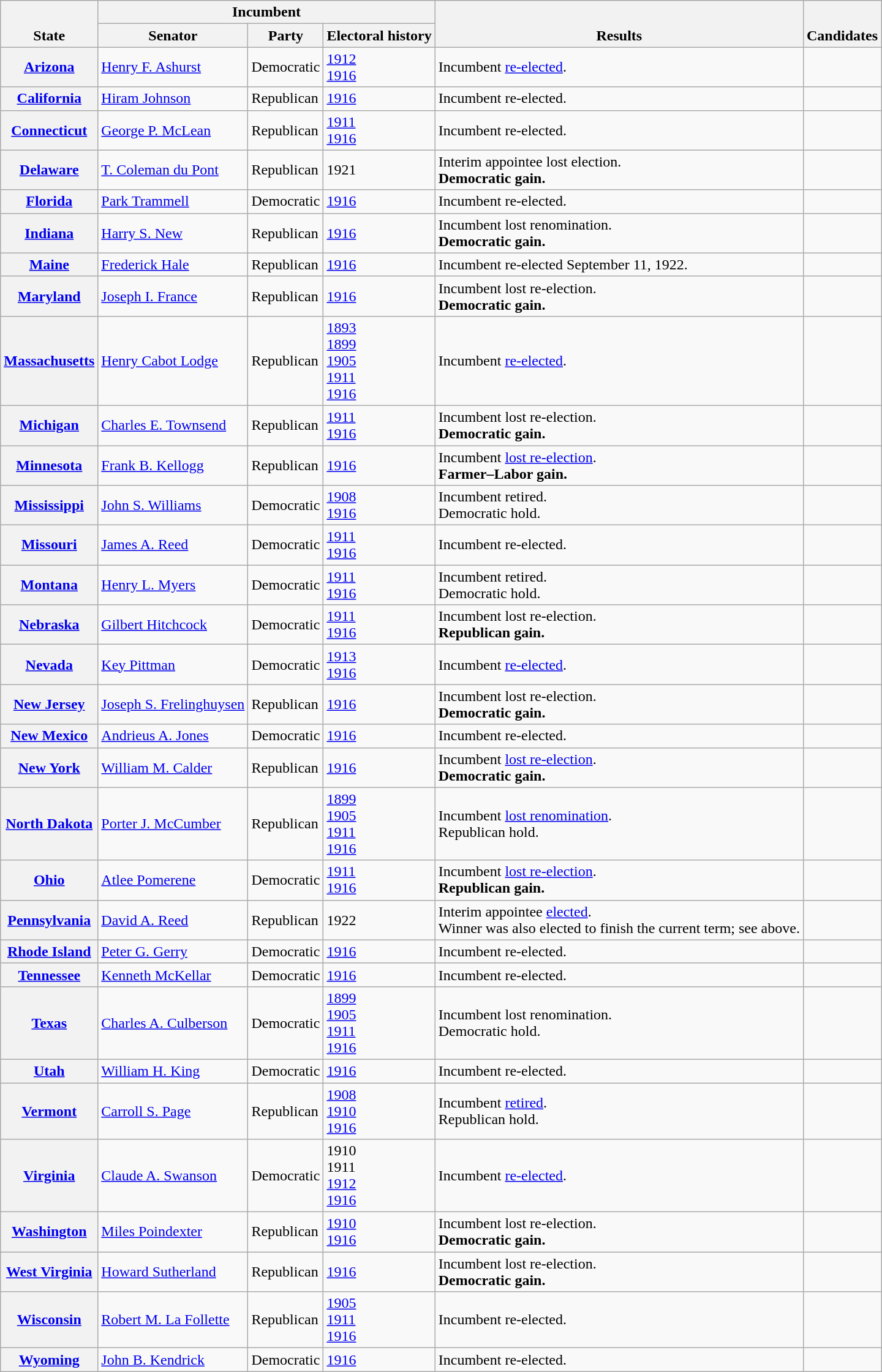<table class=wikitable>
<tr valign=bottom>
<th rowspan=2>State</th>
<th colspan=3>Incumbent</th>
<th rowspan=2>Results</th>
<th rowspan=2>Candidates</th>
</tr>
<tr>
<th>Senator</th>
<th>Party</th>
<th>Electoral history</th>
</tr>
<tr>
<th><a href='#'>Arizona</a></th>
<td><a href='#'>Henry F. Ashurst</a></td>
<td>Democratic</td>
<td><a href='#'>1912 </a><br><a href='#'>1916</a></td>
<td>Incumbent <a href='#'>re-elected</a>.</td>
<td nowrap></td>
</tr>
<tr>
<th><a href='#'>California</a></th>
<td><a href='#'>Hiram Johnson</a></td>
<td>Republican</td>
<td><a href='#'>1916</a></td>
<td>Incumbent re-elected.</td>
<td nowrap></td>
</tr>
<tr>
<th><a href='#'>Connecticut</a></th>
<td><a href='#'>George P. McLean</a></td>
<td>Republican</td>
<td><a href='#'>1911</a><br><a href='#'>1916</a></td>
<td>Incumbent re-elected.</td>
<td nowrap></td>
</tr>
<tr>
<th><a href='#'>Delaware</a></th>
<td><a href='#'>T. Coleman du Pont</a></td>
<td>Republican</td>
<td>1921 </td>
<td>Interim appointee lost election.<br><strong>Democratic gain.</strong></td>
<td nowrap></td>
</tr>
<tr>
<th><a href='#'>Florida</a></th>
<td><a href='#'>Park Trammell</a></td>
<td>Democratic</td>
<td><a href='#'>1916</a></td>
<td>Incumbent re-elected.</td>
<td nowrap></td>
</tr>
<tr>
<th><a href='#'>Indiana</a></th>
<td><a href='#'>Harry S. New</a></td>
<td>Republican</td>
<td><a href='#'>1916</a></td>
<td>Incumbent lost renomination.<br><strong>Democratic gain.</strong></td>
<td nowrap></td>
</tr>
<tr>
<th><a href='#'>Maine</a></th>
<td><a href='#'>Frederick Hale</a></td>
<td>Republican</td>
<td><a href='#'>1916</a></td>
<td>Incumbent re-elected September 11, 1922.</td>
<td nowrap></td>
</tr>
<tr>
<th><a href='#'>Maryland</a></th>
<td><a href='#'>Joseph I. France</a></td>
<td>Republican</td>
<td><a href='#'>1916</a></td>
<td>Incumbent lost re-election.<br><strong>Democratic gain.</strong></td>
<td nowrap></td>
</tr>
<tr>
<th><a href='#'>Massachusetts</a></th>
<td><a href='#'>Henry Cabot Lodge</a></td>
<td>Republican</td>
<td><a href='#'>1893</a><br><a href='#'>1899</a><br><a href='#'>1905</a><br><a href='#'>1911</a><br><a href='#'>1916</a></td>
<td>Incumbent <a href='#'>re-elected</a>.</td>
<td nowrap></td>
</tr>
<tr>
<th><a href='#'>Michigan</a></th>
<td><a href='#'>Charles E. Townsend</a></td>
<td>Republican</td>
<td><a href='#'>1911</a><br><a href='#'>1916</a></td>
<td>Incumbent lost re-election.<br><strong>Democratic gain.</strong></td>
<td nowrap></td>
</tr>
<tr>
<th><a href='#'>Minnesota</a></th>
<td><a href='#'>Frank B. Kellogg</a></td>
<td>Republican</td>
<td><a href='#'>1916</a></td>
<td>Incumbent <a href='#'>lost re-election</a>.<br><strong>Farmer–Labor gain.</strong></td>
<td nowrap></td>
</tr>
<tr>
<th><a href='#'>Mississippi</a></th>
<td><a href='#'>John S. Williams</a></td>
<td>Democratic</td>
<td><a href='#'>1908 </a><br><a href='#'>1916</a></td>
<td>Incumbent retired.<br>Democratic hold.</td>
<td nowrap></td>
</tr>
<tr>
<th><a href='#'>Missouri</a></th>
<td><a href='#'>James A. Reed</a></td>
<td>Democratic</td>
<td><a href='#'>1911</a><br><a href='#'>1916</a></td>
<td>Incumbent re-elected.</td>
<td nowrap></td>
</tr>
<tr>
<th><a href='#'>Montana</a></th>
<td><a href='#'>Henry L. Myers</a></td>
<td>Democratic</td>
<td><a href='#'>1911</a><br><a href='#'>1916</a></td>
<td>Incumbent retired.<br>Democratic hold.</td>
<td nowrap></td>
</tr>
<tr>
<th><a href='#'>Nebraska</a></th>
<td><a href='#'>Gilbert Hitchcock</a></td>
<td>Democratic</td>
<td><a href='#'>1911</a><br><a href='#'>1916</a></td>
<td>Incumbent lost re-election.<br><strong>Republican gain.</strong></td>
<td nowrap></td>
</tr>
<tr>
<th><a href='#'>Nevada</a></th>
<td><a href='#'>Key Pittman</a></td>
<td>Democratic</td>
<td><a href='#'>1913 </a><br><a href='#'>1916</a></td>
<td>Incumbent <a href='#'>re-elected</a>.</td>
<td nowrap></td>
</tr>
<tr>
<th><a href='#'>New Jersey</a></th>
<td><a href='#'>Joseph S. Frelinghuysen</a></td>
<td>Republican</td>
<td><a href='#'>1916</a></td>
<td>Incumbent lost re-election.<br><strong>Democratic gain.</strong></td>
<td nowrap></td>
</tr>
<tr>
<th><a href='#'>New Mexico</a></th>
<td><a href='#'>Andrieus A. Jones</a></td>
<td>Democratic</td>
<td><a href='#'>1916</a></td>
<td>Incumbent re-elected.</td>
<td nowrap></td>
</tr>
<tr>
<th><a href='#'>New York</a></th>
<td><a href='#'>William M. Calder</a></td>
<td>Republican</td>
<td><a href='#'>1916</a></td>
<td>Incumbent <a href='#'>lost re-election</a>.<br><strong>Democratic gain.</strong></td>
<td nowrap></td>
</tr>
<tr>
<th><a href='#'>North Dakota</a></th>
<td><a href='#'>Porter J. McCumber</a></td>
<td>Republican</td>
<td><a href='#'>1899</a><br><a href='#'>1905</a><br><a href='#'>1911</a><br><a href='#'>1916</a></td>
<td>Incumbent <a href='#'>lost renomination</a>.<br>Republican hold.</td>
<td nowrap></td>
</tr>
<tr>
<th><a href='#'>Ohio</a></th>
<td><a href='#'>Atlee Pomerene</a></td>
<td>Democratic</td>
<td><a href='#'>1911</a><br><a href='#'>1916</a></td>
<td>Incumbent <a href='#'>lost re-election</a>.<br><strong>Republican gain.</strong></td>
<td nowrap></td>
</tr>
<tr>
<th><a href='#'>Pennsylvania</a></th>
<td><a href='#'>David A. Reed</a></td>
<td>Republican</td>
<td>1922 </td>
<td>Interim appointee <a href='#'>elected</a>.<br>Winner was also elected to finish the current term; see above.</td>
<td nowrap></td>
</tr>
<tr>
<th><a href='#'>Rhode Island</a></th>
<td><a href='#'>Peter G. Gerry</a></td>
<td>Democratic</td>
<td><a href='#'>1916</a></td>
<td>Incumbent re-elected.</td>
<td nowrap></td>
</tr>
<tr>
<th><a href='#'>Tennessee</a></th>
<td><a href='#'>Kenneth McKellar</a></td>
<td>Democratic</td>
<td><a href='#'>1916</a></td>
<td>Incumbent re-elected.</td>
<td nowrap></td>
</tr>
<tr>
<th><a href='#'>Texas</a></th>
<td><a href='#'>Charles A. Culberson</a></td>
<td>Democratic</td>
<td><a href='#'>1899</a><br><a href='#'>1905</a><br><a href='#'>1911</a><br><a href='#'>1916</a></td>
<td>Incumbent lost renomination.<br>Democratic hold.</td>
<td nowrap></td>
</tr>
<tr>
<th><a href='#'>Utah</a></th>
<td><a href='#'>William H. King</a></td>
<td>Democratic</td>
<td><a href='#'>1916</a></td>
<td>Incumbent re-elected.</td>
<td nowrap></td>
</tr>
<tr>
<th><a href='#'>Vermont</a></th>
<td><a href='#'>Carroll S. Page</a></td>
<td>Republican</td>
<td><a href='#'>1908 </a><br><a href='#'>1910</a><br><a href='#'>1916</a></td>
<td>Incumbent <a href='#'>retired</a>.<br>Republican hold.</td>
<td nowrap></td>
</tr>
<tr>
<th><a href='#'>Virginia</a></th>
<td><a href='#'>Claude A. Swanson</a></td>
<td>Democratic</td>
<td>1910 <br>1911 <br><a href='#'>1912 </a><br><a href='#'>1916</a></td>
<td>Incumbent <a href='#'>re-elected</a>.</td>
<td nowrap></td>
</tr>
<tr>
<th><a href='#'>Washington</a></th>
<td><a href='#'>Miles Poindexter</a></td>
<td>Republican</td>
<td><a href='#'>1910</a><br><a href='#'>1916</a></td>
<td>Incumbent lost re-election.<br><strong>Democratic gain.</strong></td>
<td nowrap></td>
</tr>
<tr>
<th><a href='#'>West Virginia</a></th>
<td><a href='#'>Howard Sutherland</a></td>
<td>Republican</td>
<td><a href='#'>1916</a></td>
<td>Incumbent lost re-election.<br><strong>Democratic gain.</strong></td>
<td nowrap></td>
</tr>
<tr>
<th><a href='#'>Wisconsin</a></th>
<td><a href='#'>Robert M. La Follette</a></td>
<td>Republican</td>
<td><a href='#'>1905</a><br><a href='#'>1911</a><br><a href='#'>1916</a></td>
<td>Incumbent re-elected.</td>
<td nowrap></td>
</tr>
<tr>
<th><a href='#'>Wyoming</a></th>
<td><a href='#'>John B. Kendrick</a></td>
<td>Democratic</td>
<td><a href='#'>1916</a></td>
<td>Incumbent re-elected.</td>
<td nowrap></td>
</tr>
</table>
